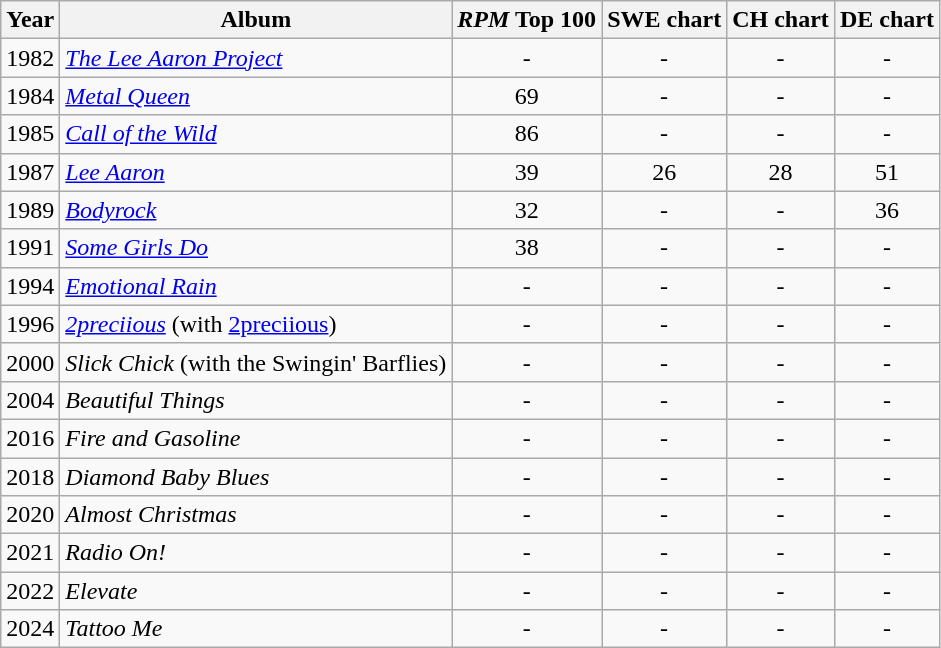<table class="wikitable">
<tr>
<th>Year</th>
<th>Album</th>
<th><em>RPM</em> Top 100</th>
<th>SWE chart</th>
<th>CH chart</th>
<th>DE chart</th>
</tr>
<tr>
<td>1982</td>
<td><em><a href='#'>The Lee Aaron Project</a></em></td>
<td align="center">-</td>
<td align="center">-</td>
<td align="center">-</td>
<td align="center">-</td>
</tr>
<tr>
<td>1984</td>
<td><em><a href='#'>Metal Queen</a></em></td>
<td align="center">69</td>
<td align="center">-</td>
<td align="center">-</td>
<td align="center">-</td>
</tr>
<tr>
<td>1985</td>
<td><em><a href='#'>Call of the Wild</a></em></td>
<td align="center">86</td>
<td align="center">-</td>
<td align="center">-</td>
<td align="center">-</td>
</tr>
<tr>
<td>1987</td>
<td><em><a href='#'>Lee Aaron</a></em></td>
<td align="center">39</td>
<td align="center">26</td>
<td align="center">28</td>
<td align="center">51</td>
</tr>
<tr>
<td>1989</td>
<td><em><a href='#'>Bodyrock</a></em></td>
<td align="center">32</td>
<td align="center">-</td>
<td align="center">-</td>
<td align="center">36</td>
</tr>
<tr>
<td>1991</td>
<td><em><a href='#'>Some Girls Do</a></em></td>
<td align="center">38</td>
<td align="center">-</td>
<td align="center">-</td>
<td align="center">-</td>
</tr>
<tr>
<td>1994</td>
<td><em><a href='#'>Emotional Rain</a></em></td>
<td align="center">-</td>
<td align="center">-</td>
<td align="center">-</td>
<td align="center">-</td>
</tr>
<tr>
<td>1996</td>
<td><em><a href='#'>2preciious</a></em> (with <a href='#'>2preciious</a>)</td>
<td align="center">-</td>
<td align="center">-</td>
<td align="center">-</td>
<td align="center">-</td>
</tr>
<tr>
<td>2000</td>
<td><em>Slick Chick</em> (with the Swingin' Barflies)</td>
<td align="center">-</td>
<td align="center">-</td>
<td align="center">-</td>
<td align="center">-</td>
</tr>
<tr>
<td>2004</td>
<td><em>Beautiful Things</em></td>
<td align="center">-</td>
<td align="center">-</td>
<td align="center">-</td>
<td align="center">-</td>
</tr>
<tr>
<td>2016</td>
<td><em>Fire and Gasoline</em></td>
<td align="center">-</td>
<td align="center">-</td>
<td align="center">-</td>
<td align="center">-</td>
</tr>
<tr>
<td>2018</td>
<td><em>Diamond Baby Blues</em></td>
<td align="center">-</td>
<td align="center">-</td>
<td align="center">-</td>
<td align="center">-</td>
</tr>
<tr>
<td>2020</td>
<td><em>Almost Christmas</em></td>
<td align="center">-</td>
<td align="center">-</td>
<td align="center">-</td>
<td align="center">-</td>
</tr>
<tr>
<td>2021</td>
<td><em>Radio On!</em></td>
<td align="center">-</td>
<td align="center">-</td>
<td align="center">-</td>
<td align="center">-</td>
</tr>
<tr>
<td>2022</td>
<td><em>Elevate</em></td>
<td align="center">-</td>
<td align="center">-</td>
<td align="center">-</td>
<td align="center">-</td>
</tr>
<tr>
<td>2024</td>
<td><em>Tattoo Me</em></td>
<td align="center">-</td>
<td align="center">-</td>
<td align="center">-</td>
<td align="center">-</td>
</tr>
</table>
